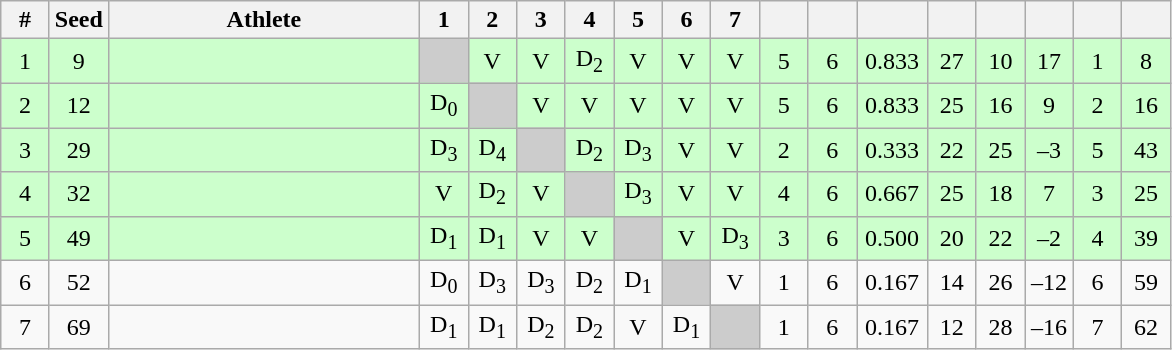<table class="wikitable" style="text-align:center">
<tr>
<th width="25">#</th>
<th width="25">Seed</th>
<th width="200">Athlete</th>
<th width="25">1</th>
<th width="25">2</th>
<th width="25">3</th>
<th width="25">4</th>
<th width="25">5</th>
<th width="25">6</th>
<th width="25">7</th>
<th width="25"></th>
<th width="25"></th>
<th width="40"></th>
<th width="25"></th>
<th width="25"></th>
<th width="25"></th>
<th width="25"></th>
<th width="25"></th>
</tr>
<tr bgcolor="#ccffcc">
<td>1</td>
<td>9</td>
<td align=left></td>
<td bgcolor="#cccccc"></td>
<td>V</td>
<td>V</td>
<td>D<sub>2</sub></td>
<td>V</td>
<td>V</td>
<td>V</td>
<td>5</td>
<td>6</td>
<td>0.833</td>
<td>27</td>
<td>10</td>
<td>17</td>
<td>1</td>
<td>8</td>
</tr>
<tr bgcolor="#ccffcc">
<td>2</td>
<td>12</td>
<td align=left></td>
<td>D<sub>0</sub></td>
<td bgcolor="#cccccc"></td>
<td>V</td>
<td>V</td>
<td>V</td>
<td>V</td>
<td>V</td>
<td>5</td>
<td>6</td>
<td>0.833</td>
<td>25</td>
<td>16</td>
<td>9</td>
<td>2</td>
<td>16</td>
</tr>
<tr bgcolor="#ccffcc">
<td>3</td>
<td>29</td>
<td align=left></td>
<td>D<sub>3</sub></td>
<td>D<sub>4</sub></td>
<td bgcolor="#cccccc"></td>
<td>D<sub>2</sub></td>
<td>D<sub>3</sub></td>
<td>V</td>
<td>V</td>
<td>2</td>
<td>6</td>
<td>0.333</td>
<td>22</td>
<td>25</td>
<td>–3</td>
<td>5</td>
<td>43</td>
</tr>
<tr bgcolor="#ccffcc">
<td>4</td>
<td>32</td>
<td align=left></td>
<td>V</td>
<td>D<sub>2</sub></td>
<td>V</td>
<td bgcolor="#cccccc"></td>
<td>D<sub>3</sub></td>
<td>V</td>
<td>V</td>
<td>4</td>
<td>6</td>
<td>0.667</td>
<td>25</td>
<td>18</td>
<td>7</td>
<td>3</td>
<td>25</td>
</tr>
<tr bgcolor="#ccffcc">
<td>5</td>
<td>49</td>
<td align=left></td>
<td>D<sub>1</sub></td>
<td>D<sub>1</sub></td>
<td>V</td>
<td>V</td>
<td bgcolor="#cccccc"></td>
<td>V</td>
<td>D<sub>3</sub></td>
<td>3</td>
<td>6</td>
<td>0.500</td>
<td>20</td>
<td>22</td>
<td>–2</td>
<td>4</td>
<td>39</td>
</tr>
<tr>
<td>6</td>
<td>52</td>
<td align=left></td>
<td>D<sub>0</sub></td>
<td>D<sub>3</sub></td>
<td>D<sub>3</sub></td>
<td>D<sub>2</sub></td>
<td>D<sub>1</sub></td>
<td bgcolor="#cccccc"></td>
<td>V</td>
<td>1</td>
<td>6</td>
<td>0.167</td>
<td>14</td>
<td>26</td>
<td>–12</td>
<td>6</td>
<td>59</td>
</tr>
<tr>
<td>7</td>
<td>69</td>
<td align=left></td>
<td>D<sub>1</sub></td>
<td>D<sub>1</sub></td>
<td>D<sub>2</sub></td>
<td>D<sub>2</sub></td>
<td>V</td>
<td>D<sub>1</sub></td>
<td bgcolor="#cccccc"></td>
<td>1</td>
<td>6</td>
<td>0.167</td>
<td>12</td>
<td>28</td>
<td>–16</td>
<td>7</td>
<td>62</td>
</tr>
</table>
